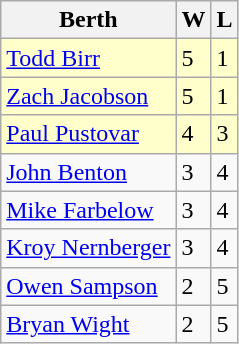<table class="wikitable">
<tr>
<th>Berth</th>
<th><strong>W</strong></th>
<th><strong>L</strong></th>
</tr>
<tr bgcolor="#ffffcc">
<td> <a href='#'>Todd Birr</a></td>
<td>5</td>
<td>1</td>
</tr>
<tr bgcolor="#ffffcc">
<td> <a href='#'>Zach Jacobson</a></td>
<td>5</td>
<td>1</td>
</tr>
<tr bgcolor="#ffffcc">
<td> <a href='#'>Paul Pustovar</a></td>
<td>4</td>
<td>3</td>
</tr>
<tr>
<td> <a href='#'>John Benton</a></td>
<td>3</td>
<td>4</td>
</tr>
<tr>
<td> <a href='#'>Mike Farbelow</a></td>
<td>3</td>
<td>4</td>
</tr>
<tr>
<td> <a href='#'>Kroy Nernberger</a></td>
<td>3</td>
<td>4</td>
</tr>
<tr>
<td> <a href='#'>Owen Sampson</a></td>
<td>2</td>
<td>5</td>
</tr>
<tr>
<td> <a href='#'>Bryan Wight</a></td>
<td>2</td>
<td>5</td>
</tr>
</table>
